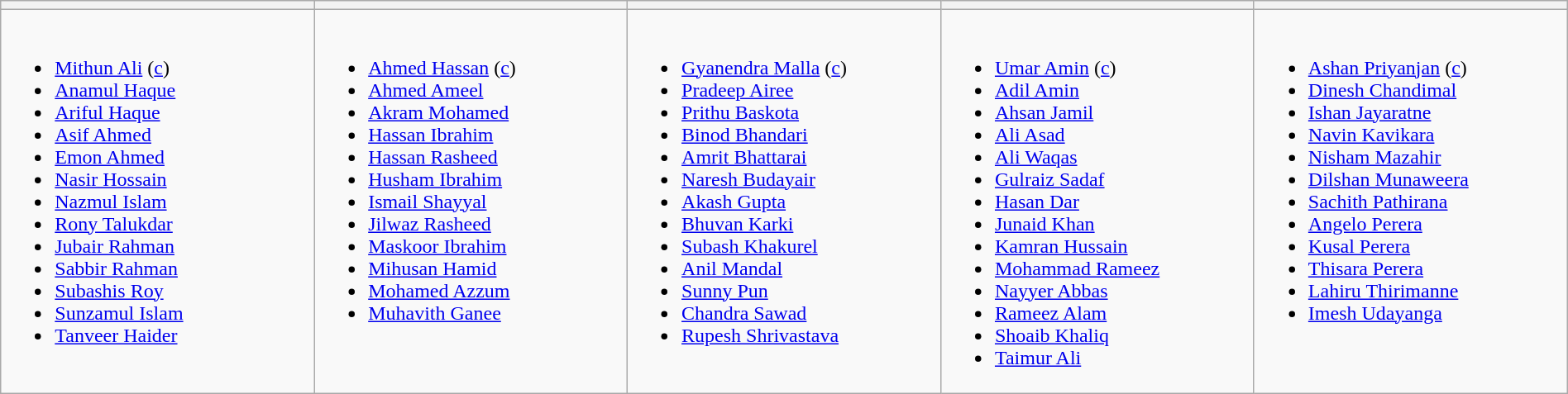<table class="wikitable" width="100%">
<tr>
<th width=20%></th>
<th width=20%></th>
<th width=20%></th>
<th width=20%></th>
<th width=20%></th>
</tr>
<tr>
<td valign=top><br><ul><li><a href='#'>Mithun Ali</a> (<a href='#'>c</a>)</li><li><a href='#'>Anamul Haque</a></li><li><a href='#'>Ariful Haque</a></li><li><a href='#'>Asif Ahmed</a></li><li><a href='#'>Emon Ahmed</a></li><li><a href='#'>Nasir Hossain</a></li><li><a href='#'>Nazmul Islam</a></li><li><a href='#'>Rony Talukdar</a></li><li><a href='#'>Jubair Rahman</a></li><li><a href='#'>Sabbir Rahman</a></li><li><a href='#'>Subashis Roy</a></li><li><a href='#'>Sunzamul Islam</a></li><li><a href='#'>Tanveer Haider</a></li></ul></td>
<td valign=top><br><ul><li><a href='#'>Ahmed Hassan</a> (<a href='#'>c</a>)</li><li><a href='#'>Ahmed Ameel</a></li><li><a href='#'>Akram Mohamed</a></li><li><a href='#'>Hassan Ibrahim</a></li><li><a href='#'>Hassan Rasheed</a></li><li><a href='#'>Husham Ibrahim</a></li><li><a href='#'>Ismail Shayyal</a></li><li><a href='#'>Jilwaz Rasheed</a></li><li><a href='#'>Maskoor Ibrahim</a></li><li><a href='#'>Mihusan Hamid</a></li><li><a href='#'>Mohamed Azzum</a></li><li><a href='#'>Muhavith Ganee</a></li></ul></td>
<td valign=top><br><ul><li><a href='#'>Gyanendra Malla</a> (<a href='#'>c</a>)</li><li><a href='#'>Pradeep Airee</a></li><li><a href='#'>Prithu Baskota</a></li><li><a href='#'>Binod Bhandari</a></li><li><a href='#'>Amrit Bhattarai</a></li><li><a href='#'>Naresh Budayair</a></li><li><a href='#'>Akash Gupta</a></li><li><a href='#'>Bhuvan Karki</a></li><li><a href='#'>Subash Khakurel</a></li><li><a href='#'>Anil Mandal</a></li><li><a href='#'>Sunny Pun</a></li><li><a href='#'>Chandra Sawad</a></li><li><a href='#'>Rupesh Shrivastava</a></li></ul></td>
<td valign=top><br><ul><li><a href='#'>Umar Amin</a> (<a href='#'>c</a>)</li><li><a href='#'>Adil Amin</a></li><li><a href='#'>Ahsan Jamil</a></li><li><a href='#'>Ali Asad</a></li><li><a href='#'>Ali Waqas</a></li><li><a href='#'>Gulraiz Sadaf</a></li><li><a href='#'>Hasan Dar</a></li><li><a href='#'>Junaid Khan</a></li><li><a href='#'>Kamran Hussain</a></li><li><a href='#'>Mohammad Rameez</a></li><li><a href='#'>Nayyer Abbas</a></li><li><a href='#'>Rameez Alam</a></li><li><a href='#'>Shoaib Khaliq</a></li><li><a href='#'>Taimur Ali</a></li></ul></td>
<td valign=top><br><ul><li><a href='#'>Ashan Priyanjan</a> (<a href='#'>c</a>)</li><li><a href='#'>Dinesh Chandimal</a></li><li><a href='#'>Ishan Jayaratne</a></li><li><a href='#'>Navin Kavikara</a></li><li><a href='#'>Nisham Mazahir</a></li><li><a href='#'>Dilshan Munaweera</a></li><li><a href='#'>Sachith Pathirana</a></li><li><a href='#'>Angelo Perera</a></li><li><a href='#'>Kusal Perera</a></li><li><a href='#'>Thisara Perera</a></li><li><a href='#'>Lahiru Thirimanne</a></li><li><a href='#'>Imesh Udayanga</a></li></ul></td>
</tr>
</table>
